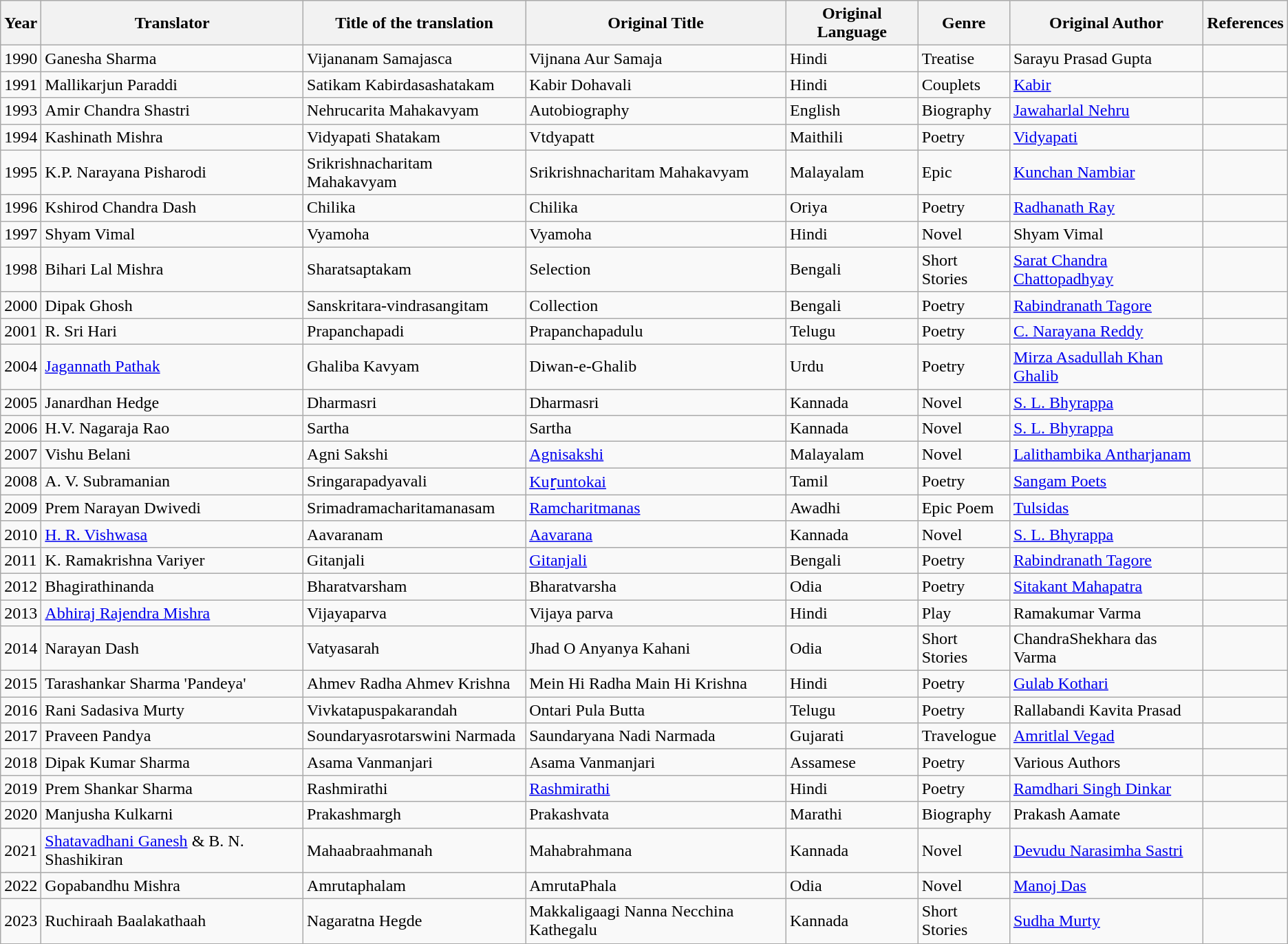<table class="wikitable sortable">
<tr>
<th>Year</th>
<th>Translator</th>
<th>Title of the translation</th>
<th>Original Title</th>
<th>Original Language</th>
<th>Genre</th>
<th>Original Author</th>
<th class="unsortable">References</th>
</tr>
<tr>
<td>1990</td>
<td>Ganesha Sharma</td>
<td>Vijananam Samajasca</td>
<td>Vijnana Aur Samaja</td>
<td>Hindi</td>
<td>Treatise</td>
<td>Sarayu Prasad Gupta</td>
<td></td>
</tr>
<tr>
<td>1991</td>
<td>Mallikarjun Paraddi</td>
<td>Satikam Kabirdasashatakam</td>
<td>Kabir Dohavali</td>
<td>Hindi</td>
<td>Couplets</td>
<td><a href='#'>Kabir</a></td>
<td></td>
</tr>
<tr>
<td>1993</td>
<td>Amir Chandra Shastri</td>
<td>Nehrucarita Mahakavyam</td>
<td>Autobiography</td>
<td>English</td>
<td>Biography</td>
<td><a href='#'>Jawaharlal Nehru</a></td>
<td></td>
</tr>
<tr>
<td>1994</td>
<td>Kashinath Mishra</td>
<td>Vidyapati Shatakam</td>
<td>Vtdyapatt</td>
<td>Maithili</td>
<td>Poetry</td>
<td><a href='#'>Vidyapati</a></td>
<td></td>
</tr>
<tr>
<td>1995</td>
<td>K.P. Narayana Pisharodi</td>
<td>Srikrishnacharitam Mahakavyam</td>
<td>Srikrishnacharitam Mahakavyam</td>
<td>Malayalam</td>
<td>Epic</td>
<td><a href='#'>Kunchan Nambiar</a></td>
<td></td>
</tr>
<tr>
<td>1996</td>
<td>Kshirod Chandra Dash</td>
<td>Chilika</td>
<td>Chilika</td>
<td>Oriya</td>
<td>Poetry</td>
<td><a href='#'>Radhanath Ray</a></td>
<td></td>
</tr>
<tr>
<td>1997</td>
<td>Shyam Vimal</td>
<td>Vyamoha</td>
<td>Vyamoha</td>
<td>Hindi</td>
<td>Novel</td>
<td>Shyam Vimal</td>
<td></td>
</tr>
<tr>
<td>1998</td>
<td>Bihari Lal Mishra</td>
<td>Sharatsaptakam</td>
<td>Selection</td>
<td>Bengali</td>
<td>Short Stories</td>
<td><a href='#'>Sarat Chandra Chattopadhyay</a></td>
<td></td>
</tr>
<tr>
<td>2000</td>
<td>Dipak Ghosh</td>
<td>Sanskritara-vindrasangitam</td>
<td>Collection</td>
<td>Bengali</td>
<td>Poetry</td>
<td><a href='#'>Rabindranath Tagore</a></td>
<td></td>
</tr>
<tr>
<td>2001</td>
<td>R. Sri Hari</td>
<td>Prapanchapadi</td>
<td>Prapanchapadulu</td>
<td>Telugu</td>
<td>Poetry</td>
<td><a href='#'>C. Narayana Reddy</a></td>
<td></td>
</tr>
<tr>
<td>2004</td>
<td><a href='#'>Jagannath Pathak</a></td>
<td>Ghaliba Kavyam</td>
<td>Diwan-e-Ghalib</td>
<td>Urdu</td>
<td>Poetry</td>
<td><a href='#'>Mirza Asadullah Khan Ghalib</a></td>
<td></td>
</tr>
<tr>
<td>2005</td>
<td>Janardhan Hedge</td>
<td>Dharmasri</td>
<td>Dharmasri</td>
<td>Kannada</td>
<td>Novel</td>
<td><a href='#'>S. L. Bhyrappa</a></td>
<td></td>
</tr>
<tr>
<td>2006</td>
<td>H.V. Nagaraja Rao</td>
<td>Sartha</td>
<td>Sartha</td>
<td>Kannada</td>
<td>Novel</td>
<td><a href='#'>S. L. Bhyrappa</a></td>
<td></td>
</tr>
<tr>
<td>2007</td>
<td>Vishu Belani</td>
<td>Agni Sakshi</td>
<td><a href='#'>Agnisakshi</a></td>
<td>Malayalam</td>
<td>Novel</td>
<td><a href='#'>Lalithambika Antharjanam</a></td>
<td></td>
</tr>
<tr>
<td>2008</td>
<td>A. V. Subramanian</td>
<td>Sringarapadyavali</td>
<td><a href='#'>Kuṟuntokai</a></td>
<td>Tamil</td>
<td>Poetry</td>
<td><a href='#'>Sangam Poets</a></td>
<td></td>
</tr>
<tr>
<td>2009</td>
<td>Prem Narayan Dwivedi</td>
<td>Srimadramacharitamanasam</td>
<td><a href='#'>Ramcharitmanas</a></td>
<td>Awadhi</td>
<td>Epic Poem</td>
<td><a href='#'>Tulsidas</a></td>
<td></td>
</tr>
<tr>
<td>2010</td>
<td><a href='#'>H. R. Vishwasa</a></td>
<td>Aavaranam</td>
<td><a href='#'>Aavarana</a></td>
<td>Kannada</td>
<td>Novel</td>
<td><a href='#'>S. L. Bhyrappa</a></td>
<td></td>
</tr>
<tr>
<td>2011</td>
<td>K. Ramakrishna Variyer</td>
<td>Gitanjali</td>
<td><a href='#'>Gitanjali</a></td>
<td>Bengali</td>
<td>Poetry</td>
<td><a href='#'>Rabindranath Tagore</a></td>
<td></td>
</tr>
<tr>
<td>2012</td>
<td>Bhagirathinanda</td>
<td>Bharatvarsham</td>
<td>Bharatvarsha</td>
<td>Odia</td>
<td>Poetry</td>
<td><a href='#'>Sitakant Mahapatra</a></td>
<td></td>
</tr>
<tr>
<td>2013</td>
<td><a href='#'>Abhiraj Rajendra Mishra</a></td>
<td>Vijayaparva</td>
<td>Vijaya parva</td>
<td>Hindi</td>
<td>Play</td>
<td>Ramakumar Varma</td>
<td></td>
</tr>
<tr>
<td>2014</td>
<td>Narayan Dash</td>
<td>Vatyasarah</td>
<td>Jhad O Anyanya Kahani</td>
<td>Odia</td>
<td>Short Stories</td>
<td>ChandraShekhara das Varma</td>
<td></td>
</tr>
<tr>
<td>2015</td>
<td>Tarashankar Sharma 'Pandeya'</td>
<td>Ahmev Radha Ahmev Krishna</td>
<td>Mein Hi Radha Main Hi Krishna</td>
<td>Hindi</td>
<td>Poetry</td>
<td><a href='#'>Gulab Kothari</a></td>
<td></td>
</tr>
<tr>
<td>2016</td>
<td>Rani Sadasiva Murty</td>
<td>Vivkatapuspakarandah</td>
<td>Ontari Pula Butta</td>
<td>Telugu</td>
<td>Poetry</td>
<td>Rallabandi Kavita Prasad</td>
<td></td>
</tr>
<tr>
<td>2017</td>
<td>Praveen Pandya</td>
<td>Soundaryasrotarswini Narmada</td>
<td>Saundaryana Nadi Narmada</td>
<td>Gujarati</td>
<td>Travelogue</td>
<td><a href='#'>Amritlal Vegad</a></td>
<td></td>
</tr>
<tr>
<td>2018</td>
<td>Dipak Kumar Sharma</td>
<td>Asama Vanmanjari</td>
<td>Asama Vanmanjari</td>
<td>Assamese</td>
<td>Poetry</td>
<td>Various Authors</td>
<td></td>
</tr>
<tr>
<td>2019</td>
<td>Prem Shankar Sharma</td>
<td>Rashmirathi</td>
<td><a href='#'>Rashmirathi</a></td>
<td>Hindi</td>
<td>Poetry</td>
<td><a href='#'>Ramdhari Singh Dinkar</a></td>
<td></td>
</tr>
<tr>
<td>2020</td>
<td>Manjusha Kulkarni</td>
<td>Prakashmargh</td>
<td>Prakashvata</td>
<td>Marathi</td>
<td>Biography</td>
<td>Prakash Aamate</td>
<td></td>
</tr>
<tr>
<td>2021</td>
<td><a href='#'>Shatavadhani Ganesh</a> & B. N. Shashikiran</td>
<td>Mahaabraahmanah</td>
<td>Mahabrahmana</td>
<td>Kannada</td>
<td>Novel</td>
<td><a href='#'>Devudu Narasimha Sastri</a></td>
<td></td>
</tr>
<tr>
<td>2022</td>
<td>Gopabandhu Mishra</td>
<td>Amrutaphalam</td>
<td>AmrutaPhala</td>
<td>Odia</td>
<td>Novel</td>
<td><a href='#'>Manoj Das</a></td>
<td></td>
</tr>
<tr>
<td>2023</td>
<td>Ruchiraah Baalakathaah</td>
<td>Nagaratna Hegde</td>
<td>Makkaligaagi Nanna Necchina Kathegalu</td>
<td>Kannada</td>
<td>Short Stories</td>
<td><a href='#'>Sudha Murty</a></td>
<td></td>
</tr>
</table>
